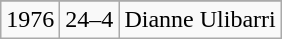<table class="wikitable">
<tr>
</tr>
<tr>
<td>1976</td>
<td>24–4</td>
<td>Dianne Ulibarri</td>
</tr>
</table>
